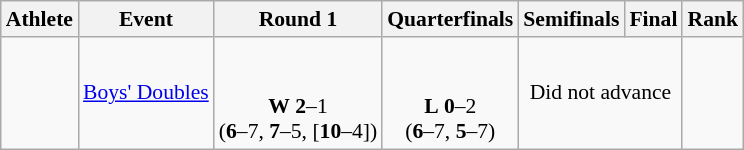<table class=wikitable style="font-size:90%">
<tr>
<th>Athlete</th>
<th>Event</th>
<th>Round 1</th>
<th>Quarterfinals</th>
<th>Semifinals</th>
<th>Final</th>
<th>Rank</th>
</tr>
<tr>
<td> <br></td>
<td><a href='#'>Boys' Doubles</a></td>
<td align=center><br><br><strong>W</strong> <strong>2</strong>–1<br> (<strong>6</strong>–7, <strong>7</strong>–5, [<strong>10</strong>–4])</td>
<td align=center><br><br><strong>L</strong> <strong>0</strong>–2<br> (<strong>6</strong>–7, <strong>5</strong>–7)</td>
<td colspan=2 align=center>Did not advance</td>
<td align=center></td>
</tr>
</table>
